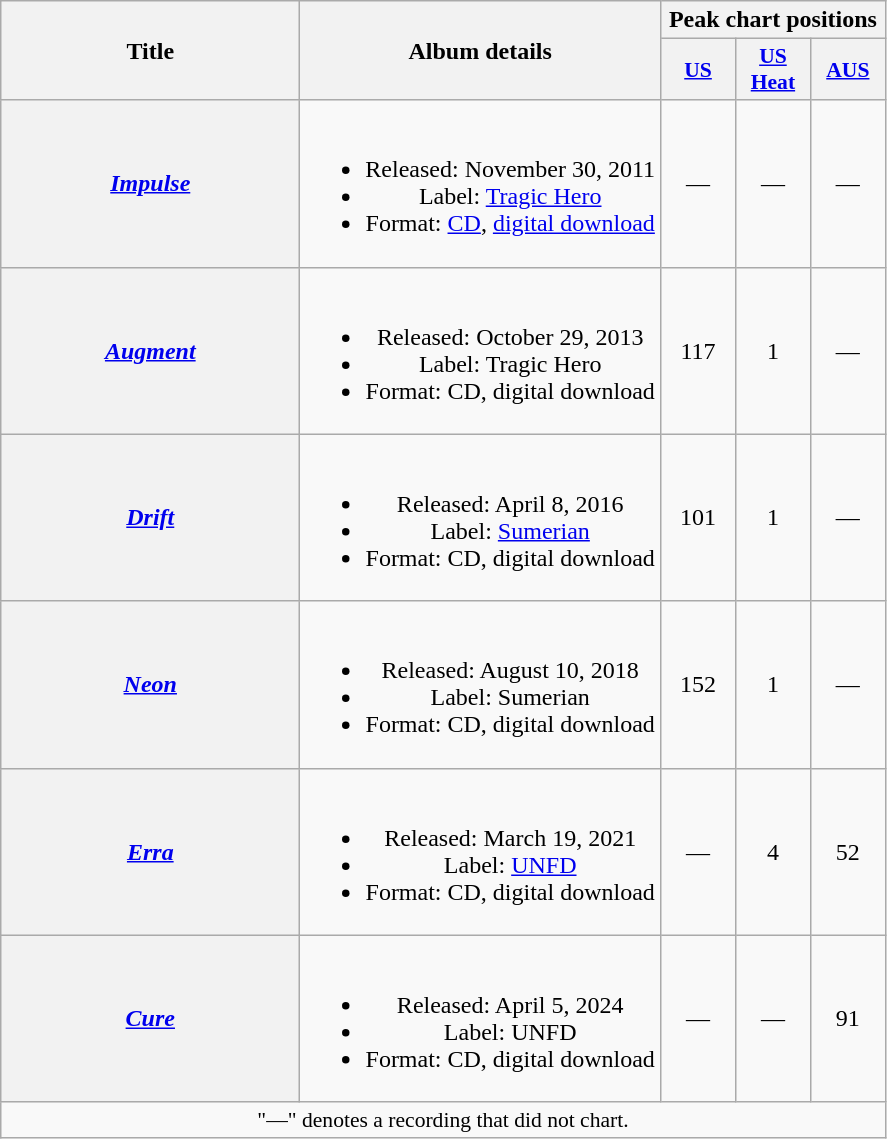<table class="wikitable plainrowheaders" style="text-align:center;">
<tr>
<th scope="col" rowspan="2" style="width:12em;">Title</th>
<th scope="col" rowspan="2">Album details</th>
<th scope="col" colspan="3">Peak chart positions</th>
</tr>
<tr>
<th scope="col" style="width:3em;font-size:90%;"><a href='#'>US</a><br></th>
<th scope="col" style="width:3em;font-size:90%;"><a href='#'>US Heat</a><br></th>
<th scope="col" style="width:3em;font-size:90%;"><a href='#'>AUS</a><br></th>
</tr>
<tr>
<th scope="row"><em><a href='#'>Impulse</a></em></th>
<td><br><ul><li>Released: November 30, 2011</li><li>Label: <a href='#'>Tragic Hero</a></li><li>Format: <a href='#'>CD</a>, <a href='#'>digital download</a></li></ul></td>
<td>—</td>
<td>—</td>
<td>—</td>
</tr>
<tr>
<th scope="row"><em><a href='#'>Augment</a></em></th>
<td><br><ul><li>Released: October 29, 2013</li><li>Label: Tragic Hero</li><li>Format: CD, digital download</li></ul></td>
<td>117</td>
<td>1</td>
<td>—</td>
</tr>
<tr>
<th scope="row"><em><a href='#'>Drift</a></em></th>
<td><br><ul><li>Released: April 8, 2016</li><li>Label: <a href='#'>Sumerian</a></li><li>Format: CD, digital download</li></ul></td>
<td>101</td>
<td>1</td>
<td>—</td>
</tr>
<tr>
<th scope="row"><em><a href='#'>Neon</a></em></th>
<td><br><ul><li>Released: August 10, 2018</li><li>Label: Sumerian</li><li>Format: CD, digital download</li></ul></td>
<td>152</td>
<td>1</td>
<td>—</td>
</tr>
<tr>
<th scope="row"><em><a href='#'>Erra</a></em></th>
<td><br><ul><li>Released: March 19, 2021</li><li>Label: <a href='#'>UNFD</a></li><li>Format: CD, digital download</li></ul></td>
<td>—</td>
<td>4</td>
<td>52</td>
</tr>
<tr>
<th scope="row"><em><a href='#'>Cure</a></em></th>
<td><br><ul><li>Released: April 5, 2024</li><li>Label: UNFD</li><li>Format: CD, digital download</li></ul></td>
<td>—</td>
<td>—</td>
<td>91</td>
</tr>
<tr>
<td colspan="8" style="font-size:90%">"—" denotes a recording that did not chart.</td>
</tr>
</table>
